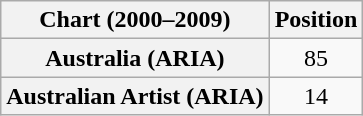<table class="wikitable sortable plainrowheaders" style="text-align:center">
<tr>
<th scope="col">Chart (2000–2009)</th>
<th scope="col">Position</th>
</tr>
<tr>
<th scope="row">Australia (ARIA) </th>
<td>85</td>
</tr>
<tr>
<th scope="row">Australian Artist (ARIA)</th>
<td>14</td>
</tr>
</table>
